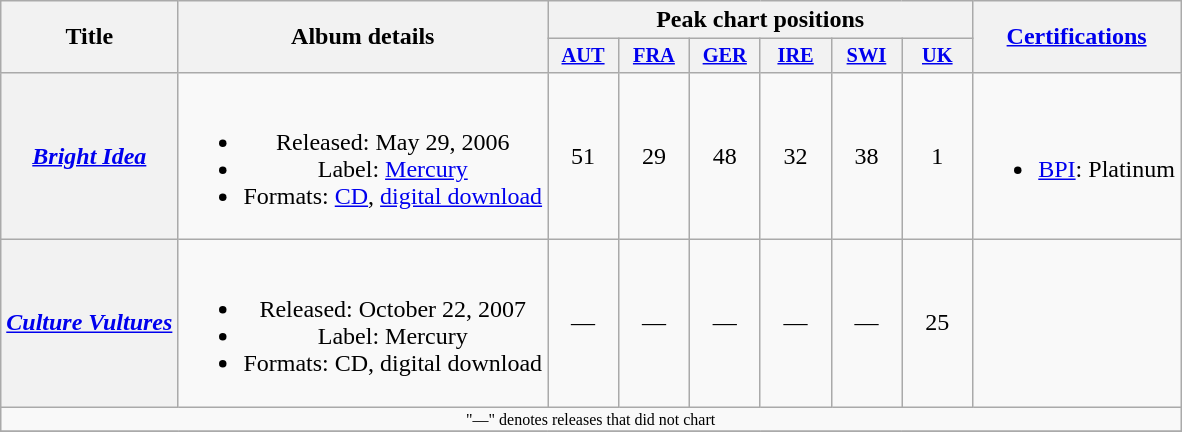<table class="wikitable plainrowheaders" style="text-align:center;">
<tr>
<th scope="col" rowspan="2">Title</th>
<th scope="col" rowspan="2">Album details</th>
<th scope="col" colspan="6">Peak chart positions</th>
<th scope="col" rowspan="2"><a href='#'>Certifications</a></th>
</tr>
<tr>
<th style="width:3em;font-size:85%;"><a href='#'>AUT</a><br></th>
<th style="width:3em;font-size:85%;"><a href='#'>FRA</a><br></th>
<th style="width:3em;font-size:85%;"><a href='#'>GER</a><br></th>
<th style="width:3em;font-size:85%;"><a href='#'>IRE</a><br></th>
<th style="width:3em;font-size:85%;"><a href='#'>SWI</a><br></th>
<th style="width:3em;font-size:85%;"><a href='#'>UK</a><br></th>
</tr>
<tr>
<th scope="row"><em><a href='#'>Bright Idea</a></em></th>
<td><br><ul><li>Released: May 29, 2006</li><li>Label: <a href='#'>Mercury</a></li><li>Formats: <a href='#'>CD</a>, <a href='#'>digital download</a></li></ul></td>
<td>51</td>
<td>29</td>
<td>48</td>
<td>32</td>
<td>38</td>
<td>1</td>
<td><br><ul><li><a href='#'>BPI</a>: Platinum</li></ul></td>
</tr>
<tr>
<th scope="row"><em><a href='#'>Culture Vultures</a></em></th>
<td><br><ul><li>Released: October 22, 2007</li><li>Label: Mercury</li><li>Formats: CD, digital download</li></ul></td>
<td>—</td>
<td>—</td>
<td>—</td>
<td>—</td>
<td>—</td>
<td>25</td>
<td></td>
</tr>
<tr>
<td colspan="10" style="font-size:8pt">"—" denotes releases that did not chart</td>
</tr>
<tr>
</tr>
</table>
